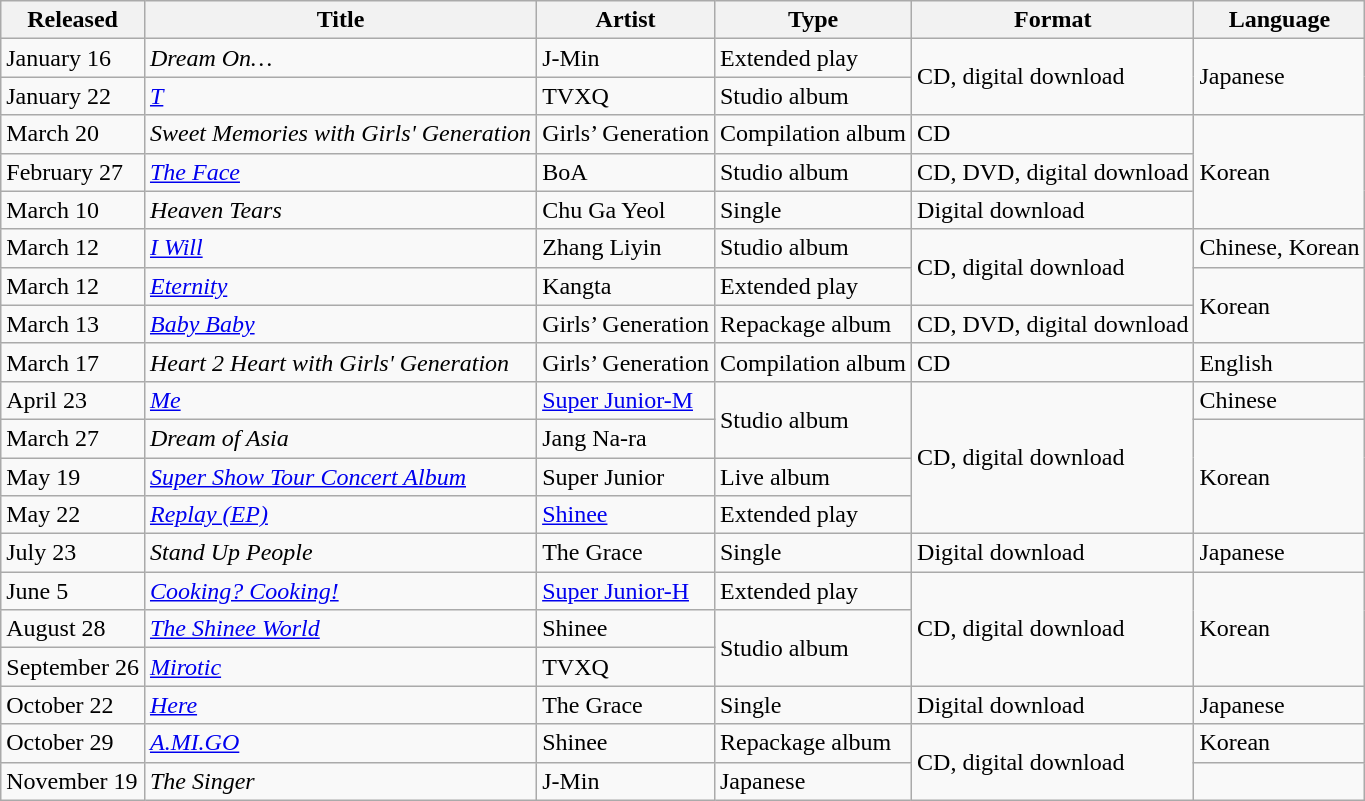<table class="wikitable sortable">
<tr>
<th scope="col">Released</th>
<th scope="col">Title</th>
<th scope="col">Artist</th>
<th scope="col">Type</th>
<th scope="col">Format</th>
<th scope="col">Language</th>
</tr>
<tr>
<td>January 16</td>
<td><em>Dream On…</em></td>
<td>J-Min</td>
<td>Extended play</td>
<td rowspan="2">CD, digital download</td>
<td rowspan="2">Japanese</td>
</tr>
<tr>
<td>January 22</td>
<td><em><a href='#'>T</a></em></td>
<td>TVXQ</td>
<td>Studio album</td>
</tr>
<tr>
<td>March 20</td>
<td><em>Sweet Memories with Girls' Generation</em></td>
<td>Girls’ Generation</td>
<td>Compilation album</td>
<td>CD</td>
<td rowspan="3">Korean</td>
</tr>
<tr>
<td>February 27</td>
<td><em><a href='#'>The Face</a></em></td>
<td>BoA</td>
<td>Studio album</td>
<td>CD, DVD, digital download</td>
</tr>
<tr>
<td>March 10</td>
<td><em>Heaven Tears</em></td>
<td>Chu Ga Yeol</td>
<td>Single</td>
<td>Digital download</td>
</tr>
<tr>
<td>March 12</td>
<td><em><a href='#'>I Will</a></em></td>
<td>Zhang Liyin</td>
<td>Studio album</td>
<td rowspan="2">CD, digital download</td>
<td>Chinese, Korean</td>
</tr>
<tr>
<td>March 12</td>
<td><em><a href='#'>Eternity</a></em></td>
<td>Kangta</td>
<td>Extended play</td>
<td rowspan="2">Korean</td>
</tr>
<tr>
<td>March 13</td>
<td><em><a href='#'>Baby Baby</a></em></td>
<td>Girls’ Generation</td>
<td>Repackage album</td>
<td>CD, DVD, digital download</td>
</tr>
<tr>
<td>March 17</td>
<td><em>Heart 2 Heart with Girls' Generation</em></td>
<td>Girls’ Generation</td>
<td>Compilation album</td>
<td>CD</td>
<td>English</td>
</tr>
<tr>
<td>April 23</td>
<td><em><a href='#'>Me</a></em></td>
<td><a href='#'>Super Junior-M</a></td>
<td rowspan="2">Studio album</td>
<td rowspan="4">CD, digital download</td>
<td>Chinese</td>
</tr>
<tr>
<td>March 27</td>
<td><em>Dream of Asia</em></td>
<td>Jang Na-ra</td>
<td rowspan="3">Korean</td>
</tr>
<tr>
<td>May 19</td>
<td><em><a href='#'>Super Show Tour Concert Album</a></em></td>
<td>Super Junior</td>
<td>Live album</td>
</tr>
<tr>
<td>May 22</td>
<td><em><a href='#'>Replay (EP)</a></em></td>
<td><a href='#'>Shinee</a></td>
<td>Extended play</td>
</tr>
<tr>
<td>July 23</td>
<td><em>Stand Up People</em></td>
<td>The Grace</td>
<td>Single</td>
<td>Digital download</td>
<td>Japanese</td>
</tr>
<tr>
<td>June 5</td>
<td><em><a href='#'>Cooking? Cooking!</a></em></td>
<td><a href='#'>Super Junior-H</a></td>
<td>Extended play</td>
<td rowspan="3">CD, digital download</td>
<td rowspan="3">Korean</td>
</tr>
<tr>
<td>August 28</td>
<td><em><a href='#'>The Shinee World</a></em></td>
<td>Shinee</td>
<td rowspan="2">Studio album</td>
</tr>
<tr>
<td>September 26</td>
<td><em><a href='#'>Mirotic</a></em></td>
<td>TVXQ</td>
</tr>
<tr>
<td>October 22</td>
<td><em><a href='#'>Here</a></em></td>
<td>The Grace</td>
<td>Single</td>
<td>Digital download</td>
<td>Japanese</td>
</tr>
<tr>
<td>October 29</td>
<td><em><a href='#'>A.MI.GO</a></em></td>
<td>Shinee</td>
<td>Repackage album</td>
<td rowspan="2">CD, digital download</td>
<td>Korean</td>
</tr>
<tr>
<td>November 19</td>
<td><em>The Singer</em></td>
<td>J-Min</td>
<td>Japanese</td>
</tr>
</table>
